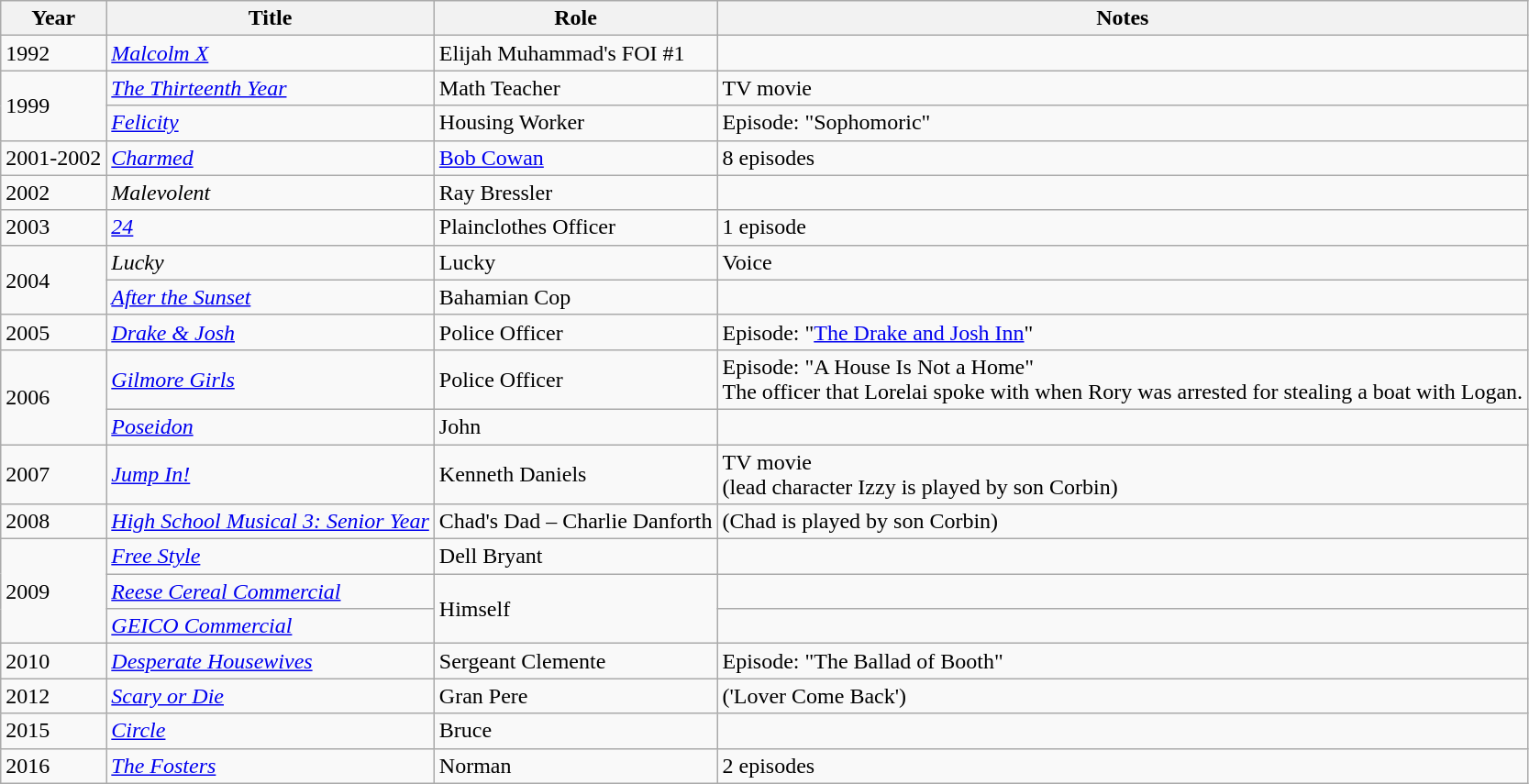<table class="wikitable" style="font-size: 100%;">
<tr>
<th>Year</th>
<th>Title</th>
<th>Role</th>
<th>Notes</th>
</tr>
<tr>
<td>1992</td>
<td><em><a href='#'>Malcolm X</a></em></td>
<td>Elijah Muhammad's FOI #1</td>
<td></td>
</tr>
<tr>
<td rowspan=2>1999</td>
<td><em><a href='#'>The Thirteenth Year</a></em></td>
<td>Math Teacher</td>
<td>TV movie</td>
</tr>
<tr>
<td><em><a href='#'>Felicity</a></em></td>
<td>Housing Worker</td>
<td>Episode: "Sophomoric"</td>
</tr>
<tr>
<td>2001-2002</td>
<td><em><a href='#'>Charmed</a></em></td>
<td><a href='#'>Bob Cowan</a></td>
<td>8 episodes</td>
</tr>
<tr>
<td>2002</td>
<td><em>Malevolent</em></td>
<td>Ray Bressler</td>
<td></td>
</tr>
<tr>
<td>2003</td>
<td><em><a href='#'>24</a></em></td>
<td>Plainclothes Officer</td>
<td>1 episode</td>
</tr>
<tr>
<td rowspan=2>2004</td>
<td><em>Lucky</em></td>
<td>Lucky</td>
<td>Voice</td>
</tr>
<tr>
<td><em><a href='#'>After the Sunset</a></em></td>
<td>Bahamian Cop</td>
<td></td>
</tr>
<tr>
<td>2005</td>
<td><em><a href='#'>Drake & Josh</a></em></td>
<td>Police Officer</td>
<td>Episode: "<a href='#'>The Drake and Josh Inn</a>"</td>
</tr>
<tr>
<td rowspan=2>2006</td>
<td><em><a href='#'>Gilmore Girls</a></em></td>
<td>Police Officer</td>
<td>Episode: "A House Is Not a Home"<br>The officer that Lorelai spoke with when Rory was arrested for stealing a boat with Logan.</td>
</tr>
<tr>
<td><em><a href='#'>Poseidon</a></em></td>
<td>John</td>
<td></td>
</tr>
<tr>
<td>2007</td>
<td><em><a href='#'>Jump In!</a></em></td>
<td>Kenneth Daniels</td>
<td>TV movie<br>(lead character Izzy is played by son Corbin)</td>
</tr>
<tr>
<td>2008</td>
<td><em><a href='#'>High School Musical 3: Senior Year</a></em></td>
<td>Chad's Dad  – Charlie Danforth</td>
<td>(Chad is played by son Corbin)</td>
</tr>
<tr>
<td rowspan=3>2009</td>
<td><em><a href='#'>Free Style</a></em></td>
<td>Dell Bryant</td>
<td></td>
</tr>
<tr>
<td><em><a href='#'>Reese Cereal Commercial</a></em></td>
<td rowspan=2>Himself</td>
<td></td>
</tr>
<tr>
<td><em><a href='#'>GEICO Commercial</a></em></td>
<td></td>
</tr>
<tr>
<td>2010</td>
<td><em><a href='#'>Desperate Housewives</a></em></td>
<td>Sergeant Clemente</td>
<td>Episode: "The Ballad of Booth"</td>
</tr>
<tr>
<td>2012</td>
<td><em><a href='#'>Scary or Die</a></em></td>
<td>Gran Pere</td>
<td>('Lover Come Back')</td>
</tr>
<tr>
<td>2015</td>
<td><em><a href='#'>Circle</a></em></td>
<td>Bruce</td>
<td></td>
</tr>
<tr>
<td>2016</td>
<td><em><a href='#'>The Fosters</a></em></td>
<td>Norman</td>
<td>2 episodes</td>
</tr>
</table>
